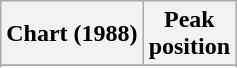<table class="wikitable sortable plainrowheaders">
<tr>
<th>Chart (1988)</th>
<th>Peak<br>position</th>
</tr>
<tr>
</tr>
<tr>
</tr>
<tr>
</tr>
<tr>
</tr>
<tr>
</tr>
<tr>
</tr>
</table>
